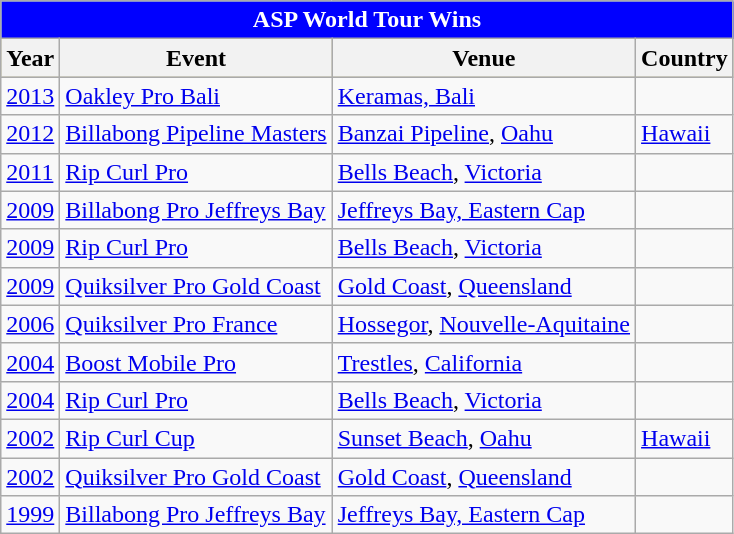<table class="wikitable">
<tr style="background:skyblue;">
<td colspan="4;"  style="background:blue; color:white; text-align:center;"><strong>ASP World Tour Wins</strong></td>
</tr>
<tr style="background:#bdb76b;">
<th>Year</th>
<th>Event</th>
<th>Venue</th>
<th>Country</th>
</tr>
<tr>
<td><a href='#'>2013</a></td>
<td><a href='#'>Oakley Pro Bali</a></td>
<td><a href='#'>Keramas, Bali</a></td>
<td></td>
</tr>
<tr>
<td><a href='#'>2012</a></td>
<td><a href='#'>Billabong Pipeline Masters</a></td>
<td><a href='#'>Banzai Pipeline</a>, <a href='#'>Oahu</a></td>
<td> <a href='#'>Hawaii</a></td>
</tr>
<tr>
<td><a href='#'>2011</a></td>
<td><a href='#'>Rip Curl Pro</a></td>
<td><a href='#'>Bells Beach</a>, <a href='#'> Victoria</a></td>
<td></td>
</tr>
<tr>
<td><a href='#'>2009</a></td>
<td><a href='#'>Billabong Pro Jeffreys Bay</a></td>
<td><a href='#'>Jeffreys Bay, Eastern Cap</a></td>
<td></td>
</tr>
<tr>
<td><a href='#'>2009</a></td>
<td><a href='#'>Rip Curl Pro</a></td>
<td><a href='#'>Bells Beach</a>, <a href='#'> Victoria</a></td>
<td></td>
</tr>
<tr>
<td><a href='#'>2009</a></td>
<td><a href='#'>Quiksilver Pro Gold Coast</a></td>
<td><a href='#'>Gold Coast</a>, <a href='#'>Queensland</a></td>
<td></td>
</tr>
<tr>
<td><a href='#'>2006</a></td>
<td><a href='#'>Quiksilver Pro France</a></td>
<td><a href='#'>Hossegor</a>, <a href='#'>Nouvelle-Aquitaine</a></td>
<td></td>
</tr>
<tr>
<td><a href='#'>2004</a></td>
<td><a href='#'>Boost Mobile Pro</a></td>
<td><a href='#'>Trestles</a>, <a href='#'>California</a></td>
<td></td>
</tr>
<tr>
<td><a href='#'>2004</a></td>
<td><a href='#'>Rip Curl Pro</a></td>
<td><a href='#'>Bells Beach</a>, <a href='#'> Victoria</a></td>
<td></td>
</tr>
<tr>
<td><a href='#'>2002</a></td>
<td><a href='#'>Rip Curl Cup</a></td>
<td><a href='#'>Sunset Beach</a>, <a href='#'>Oahu</a></td>
<td> <a href='#'>Hawaii</a></td>
</tr>
<tr>
<td><a href='#'>2002</a></td>
<td><a href='#'>Quiksilver Pro Gold Coast</a></td>
<td><a href='#'>Gold Coast</a>, <a href='#'>Queensland</a></td>
<td></td>
</tr>
<tr>
<td><a href='#'>1999</a></td>
<td><a href='#'>Billabong Pro Jeffreys Bay</a></td>
<td><a href='#'>Jeffreys Bay, Eastern Cap</a></td>
<td></td>
</tr>
</table>
